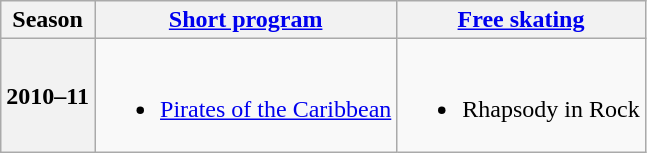<table class=wikitable style=text-align:center>
<tr>
<th>Season</th>
<th><a href='#'>Short program</a></th>
<th><a href='#'>Free skating</a></th>
</tr>
<tr>
<th>2010–11 <br> </th>
<td><br><ul><li><a href='#'>Pirates of the Caribbean</a> <br></li></ul></td>
<td><br><ul><li>Rhapsody in Rock <br></li></ul></td>
</tr>
</table>
